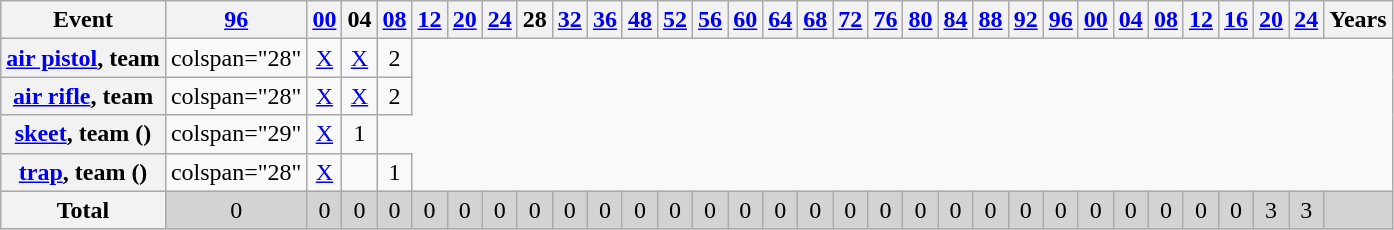<table class="wikitable plainrowheaders sticky-header" style="text-align:center;">
<tr>
<th scope="col">Event</th>
<th scope="col"><a href='#'>96</a></th>
<th scope="col"><a href='#'>00</a></th>
<th scope="col">04</th>
<th scope="col"><a href='#'>08</a></th>
<th scope="col"><a href='#'>12</a></th>
<th scope="col"><a href='#'>20</a></th>
<th scope="col"><a href='#'>24</a></th>
<th scope="col">28</th>
<th scope="col"><a href='#'>32</a></th>
<th scope="col"><a href='#'>36</a></th>
<th scope="col"><a href='#'>48</a></th>
<th scope="col"><a href='#'>52</a></th>
<th scope="col"><a href='#'>56</a></th>
<th scope="col"><a href='#'>60</a></th>
<th scope="col"><a href='#'>64</a></th>
<th scope="col"><a href='#'>68</a></th>
<th scope="col"><a href='#'>72</a></th>
<th scope="col"><a href='#'>76</a></th>
<th scope="col"><a href='#'>80</a></th>
<th scope="col"><a href='#'>84</a></th>
<th scope="col"><a href='#'>88</a></th>
<th scope="col"><a href='#'>92</a></th>
<th scope="col"><a href='#'>96</a></th>
<th scope="col"><a href='#'>00</a></th>
<th scope="col"><a href='#'>04</a></th>
<th scope="col"><a href='#'>08</a></th>
<th scope="col"><a href='#'>12</a></th>
<th scope="col"><a href='#'>16</a></th>
<th scope="col"><a href='#'>20</a></th>
<th scope="col"><a href='#'>24</a></th>
<th scope="col">Years</th>
</tr>
<tr>
<th scope="row"><a href='#'>air pistol</a>, team</th>
<td>colspan="28"</td>
<td><a href='#'>X</a></td>
<td><a href='#'>X</a></td>
<td>2</td>
</tr>
<tr>
<th scope="row"><a href='#'>air rifle</a>, team</th>
<td>colspan="28"</td>
<td><a href='#'>X</a></td>
<td><a href='#'>X</a></td>
<td>2</td>
</tr>
<tr>
<th scope="row"><a href='#'>skeet</a>, team ()</th>
<td>colspan="29"</td>
<td><a href='#'>X</a></td>
<td>1</td>
</tr>
<tr>
<th scope="row"><a href='#'>trap</a>, team ()</th>
<td>colspan="28"</td>
<td><a href='#'>X</a></td>
<td></td>
<td>1</td>
</tr>
<tr bgcolor=lightgray>
<th scope="row"><strong>Total</strong></th>
<td>0</td>
<td>0</td>
<td>0</td>
<td>0</td>
<td>0</td>
<td>0</td>
<td>0</td>
<td>0</td>
<td>0</td>
<td>0</td>
<td>0</td>
<td>0</td>
<td>0</td>
<td>0</td>
<td>0</td>
<td>0</td>
<td>0</td>
<td>0</td>
<td>0</td>
<td>0</td>
<td>0</td>
<td>0</td>
<td>0</td>
<td>0</td>
<td>0</td>
<td>0</td>
<td>0</td>
<td>0</td>
<td>3</td>
<td>3</td>
<td></td>
</tr>
</table>
